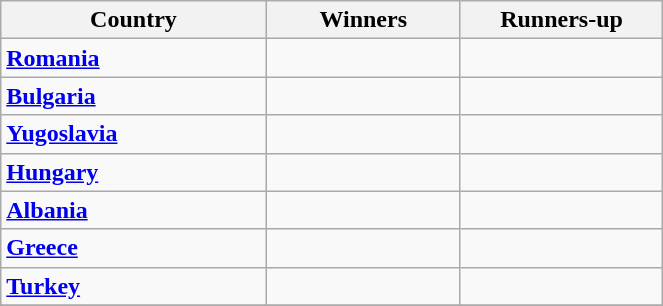<table class="wikitable sortable" style="width:35%;">
<tr>
<th style="width:15%;">Country</th>
<th style="width:10%;">Winners</th>
<th style="width:10%;">Runners-up</th>
</tr>
<tr>
<td> <strong><a href='#'>Romania</a></strong></td>
<td></td>
<td></td>
</tr>
<tr>
<td> <strong><a href='#'>Bulgaria</a></strong></td>
<td></td>
<td></td>
</tr>
<tr>
<td> <strong><a href='#'>Yugoslavia</a></strong></td>
<td></td>
<td></td>
</tr>
<tr>
<td> <strong><a href='#'>Hungary</a></strong></td>
<td></td>
<td></td>
</tr>
<tr>
<td> <strong><a href='#'>Albania</a></strong></td>
<td></td>
<td></td>
</tr>
<tr>
<td> <strong><a href='#'>Greece</a></strong></td>
<td></td>
<td></td>
</tr>
<tr>
<td> <strong><a href='#'>Turkey</a></strong></td>
<td></td>
<td></td>
</tr>
<tr>
</tr>
</table>
